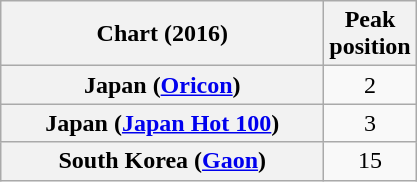<table class="wikitable plainrowheaders" style="text-align:center;">
<tr>
<th style=width:13em;">Chart (2016)</th>
<th>Peak<br>position</th>
</tr>
<tr>
<th scope="row">Japan (<a href='#'>Oricon</a>)</th>
<td>2</td>
</tr>
<tr>
<th scope="row">Japan (<a href='#'>Japan Hot 100</a>)</th>
<td>3</td>
</tr>
<tr>
<th scope="row">South Korea (<a href='#'>Gaon</a>)</th>
<td>15</td>
</tr>
</table>
